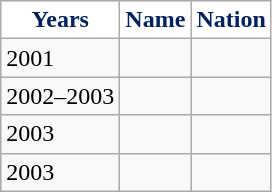<table class="wikitable sortable">
<tr>
<th style="background:white; color:#00235d;" scope="col">Years</th>
<th style="background:white; color:#00235d;" scope="col">Name</th>
<th style="background:white; color:#00235d;" scope="col">Nation</th>
</tr>
<tr>
<td>2001</td>
<td></td>
<td></td>
</tr>
<tr>
<td>2002–2003</td>
<td></td>
<td></td>
</tr>
<tr>
<td>2003</td>
<td></td>
<td></td>
</tr>
<tr>
<td>2003</td>
<td></td>
<td></td>
</tr>
</table>
